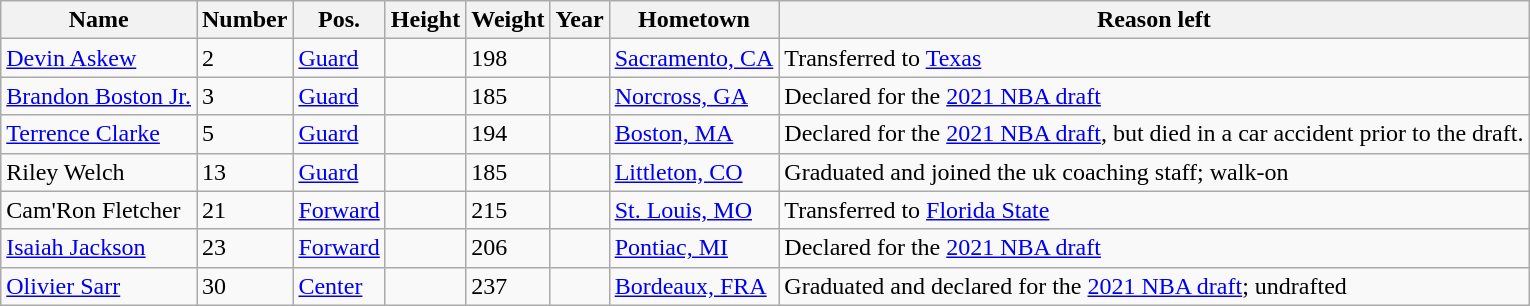<table class="wikitable sortable">
<tr>
<th>Name</th>
<th>Number</th>
<th>Pos.</th>
<th>Height</th>
<th>Weight</th>
<th>Year</th>
<th>Hometown</th>
<th class="unsortable">Reason left</th>
</tr>
<tr>
<td><a href='#'>Devin Askew</a></td>
<td>2</td>
<td><a href='#'>Guard</a></td>
<td></td>
<td>198</td>
<td></td>
<td><a href='#'>Sacramento, CA</a></td>
<td>Transferred to <a href='#'>Texas</a></td>
</tr>
<tr>
<td><a href='#'>Brandon Boston Jr.</a></td>
<td>3</td>
<td><a href='#'>Guard</a></td>
<td></td>
<td>185</td>
<td></td>
<td><a href='#'>Norcross, GA</a></td>
<td>Declared for the <a href='#'>2021 NBA draft</a></td>
</tr>
<tr>
<td><a href='#'>Terrence Clarke</a></td>
<td>5</td>
<td><a href='#'>Guard</a></td>
<td></td>
<td>194</td>
<td></td>
<td><a href='#'>Boston, MA</a></td>
<td>Declared for the <a href='#'>2021 NBA draft</a>, but died in a car accident prior to the draft.</td>
</tr>
<tr>
<td>Riley Welch</td>
<td>13</td>
<td><a href='#'>Guard</a></td>
<td></td>
<td>185</td>
<td></td>
<td><a href='#'>Littleton, CO</a></td>
<td>Graduated and joined the uk coaching staff; walk-on</td>
</tr>
<tr>
<td>Cam'Ron Fletcher</td>
<td>21</td>
<td><a href='#'>Forward</a></td>
<td></td>
<td>215</td>
<td></td>
<td><a href='#'>St. Louis, MO</a></td>
<td>Transferred to <a href='#'>Florida State</a></td>
</tr>
<tr>
<td><a href='#'>Isaiah Jackson</a></td>
<td>23</td>
<td><a href='#'>Forward</a></td>
<td></td>
<td>206</td>
<td></td>
<td><a href='#'>Pontiac, MI</a></td>
<td>Declared for the <a href='#'>2021 NBA draft</a></td>
</tr>
<tr>
<td><a href='#'>Olivier Sarr</a></td>
<td>30</td>
<td><a href='#'>Center</a></td>
<td></td>
<td>237</td>
<td></td>
<td><a href='#'>Bordeaux, FRA</a></td>
<td>Graduated and declared for the <a href='#'>2021 NBA draft</a>; undrafted</td>
</tr>
</table>
